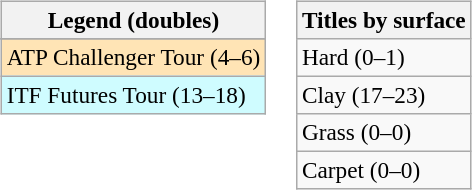<table>
<tr valign=top>
<td><br><table class=wikitable style=font-size:97%>
<tr>
<th>Legend (doubles)</th>
</tr>
<tr bgcolor=e5d1cb>
</tr>
<tr bgcolor=moccasin>
<td>ATP Challenger Tour (4–6)</td>
</tr>
<tr bgcolor=cffcff>
<td>ITF Futures Tour (13–18)</td>
</tr>
</table>
</td>
<td><br><table class=wikitable style=font-size:97%>
<tr>
<th>Titles by surface</th>
</tr>
<tr>
<td>Hard (0–1)</td>
</tr>
<tr>
<td>Clay (17–23)</td>
</tr>
<tr>
<td>Grass (0–0)</td>
</tr>
<tr>
<td>Carpet (0–0)</td>
</tr>
</table>
</td>
</tr>
</table>
